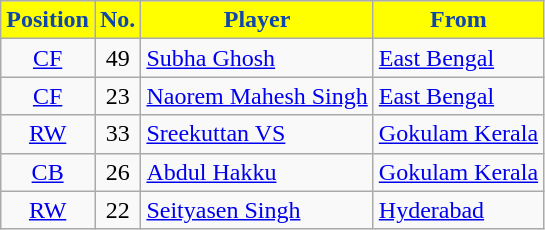<table class="wikitable sortable">
<tr>
<th style="background:#FFFF00; color:#1047AB;">Position</th>
<th style="background:#FFFF00; color:#1047AB;">No.</th>
<th style="background:#FFFF00; color:#1047AB;">Player</th>
<th style="background:#FFFF00; color:#1047AB;">From</th>
</tr>
<tr>
<td style="text-align:center;"><a href='#'>CF</a></td>
<td style="text-align:center;">49</td>
<td style="text-align:left;"> <a href='#'>Subha Ghosh</a></td>
<td style="text-align:left;"> <a href='#'>East Bengal</a></td>
</tr>
<tr>
<td style="text-align:center;"><a href='#'>CF</a></td>
<td style="text-align:center;">23</td>
<td style="text-align:left;"> <a href='#'>Naorem Mahesh Singh</a></td>
<td style="text-align:left;"> <a href='#'>East Bengal</a></td>
</tr>
<tr>
<td style="text-align:center;"><a href='#'>RW</a></td>
<td style="text-align:center;">33</td>
<td style="text-align:left;"> <a href='#'>Sreekuttan VS</a></td>
<td style="text-align:left;"> <a href='#'>Gokulam Kerala</a></td>
</tr>
<tr>
<td style="text-align:center;"><a href='#'>CB</a></td>
<td style="text-align:center;">26</td>
<td style="text-align:left;"> <a href='#'>Abdul Hakku</a></td>
<td style="text-align:left;"> <a href='#'>Gokulam Kerala</a></td>
</tr>
<tr>
<td style="text-align:center;"><a href='#'>RW</a></td>
<td style="text-align:center;">22</td>
<td style="text-align:left;"> <a href='#'>Seityasen Singh</a></td>
<td style="text-align:left;"> <a href='#'>Hyderabad</a></td>
</tr>
</table>
